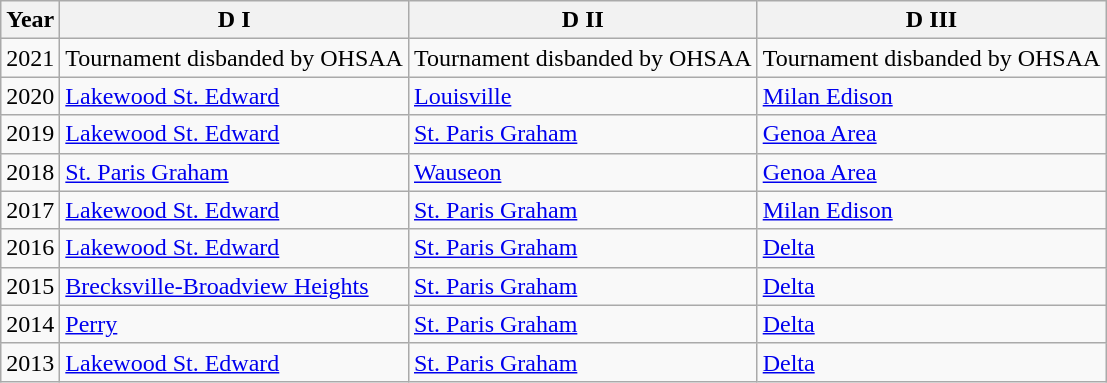<table class="wikitable">
<tr>
<th>Year</th>
<th>D I</th>
<th>D II</th>
<th>D III</th>
</tr>
<tr>
<td>2021</td>
<td>Tournament disbanded by OHSAA</td>
<td>Tournament disbanded by OHSAA</td>
<td>Tournament disbanded by OHSAA</td>
</tr>
<tr>
<td>2020</td>
<td><a href='#'>Lakewood St. Edward</a></td>
<td><a href='#'>Louisville</a></td>
<td><a href='#'>Milan Edison</a></td>
</tr>
<tr>
<td>2019</td>
<td><a href='#'>Lakewood St. Edward</a></td>
<td><a href='#'>St. Paris Graham</a></td>
<td><a href='#'>Genoa Area</a></td>
</tr>
<tr>
<td>2018</td>
<td><a href='#'>St. Paris Graham</a></td>
<td><a href='#'>Wauseon</a></td>
<td><a href='#'>Genoa Area</a></td>
</tr>
<tr>
<td>2017</td>
<td><a href='#'>Lakewood St. Edward</a></td>
<td><a href='#'>St. Paris Graham</a></td>
<td><a href='#'>Milan Edison</a></td>
</tr>
<tr>
<td>2016</td>
<td><a href='#'>Lakewood St. Edward</a></td>
<td><a href='#'>St. Paris Graham</a></td>
<td><a href='#'>Delta</a></td>
</tr>
<tr>
<td>2015</td>
<td><a href='#'>Brecksville-Broadview Heights</a></td>
<td><a href='#'>St. Paris Graham</a></td>
<td><a href='#'>Delta</a></td>
</tr>
<tr>
<td>2014</td>
<td><a href='#'>Perry</a></td>
<td><a href='#'>St. Paris Graham</a></td>
<td><a href='#'>Delta</a></td>
</tr>
<tr>
<td>2013</td>
<td><a href='#'>Lakewood St. Edward</a></td>
<td><a href='#'>St. Paris Graham</a></td>
<td><a href='#'>Delta</a></td>
</tr>
</table>
